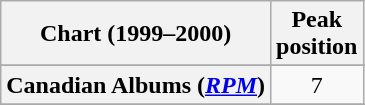<table class="wikitable sortable plainrowheaders" style="text-align:center">
<tr>
<th scope="col">Chart (1999–2000)</th>
<th scope="col">Peak<br>position</th>
</tr>
<tr>
</tr>
<tr>
</tr>
<tr>
</tr>
<tr>
</tr>
<tr>
<th scope="row">Canadian Albums (<em><a href='#'>RPM</a></em>)</th>
<td>7</td>
</tr>
<tr>
</tr>
<tr>
</tr>
<tr>
</tr>
<tr>
</tr>
<tr>
</tr>
<tr>
</tr>
<tr>
</tr>
<tr>
</tr>
<tr>
</tr>
<tr>
</tr>
<tr>
</tr>
</table>
